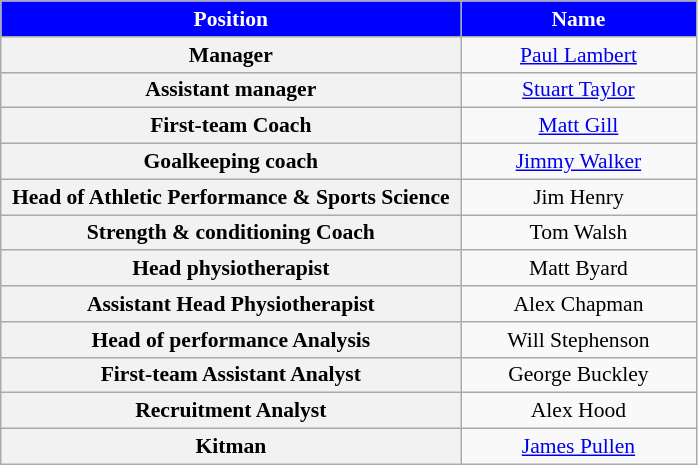<table class="wikitable"  style="text-align:center; font-size:90%; ">
<tr>
<th style="background:blue; color:white; width:300px;">Position</th>
<th style="background:blue; color:white; width:150px;">Name</th>
</tr>
<tr>
<th scope=row>Manager</th>
<td> <a href='#'>Paul Lambert</a></td>
</tr>
<tr>
<th scope=row>Assistant manager</th>
<td> <a href='#'>Stuart Taylor</a></td>
</tr>
<tr>
<th scope=row>First-team Coach</th>
<td> <a href='#'>Matt Gill</a></td>
</tr>
<tr>
<th scope=row>Goalkeeping coach</th>
<td> <a href='#'>Jimmy Walker</a></td>
</tr>
<tr>
<th scope=row>Head of Athletic Performance & Sports Science</th>
<td> Jim Henry</td>
</tr>
<tr>
<th scope=row>Strength & conditioning Coach</th>
<td> Tom Walsh</td>
</tr>
<tr>
<th scope=row>Head physiotherapist</th>
<td> Matt Byard</td>
</tr>
<tr>
<th scope=row>Assistant Head Physiotherapist</th>
<td> Alex Chapman</td>
</tr>
<tr>
<th scope=row>Head of performance Analysis</th>
<td> Will Stephenson</td>
</tr>
<tr>
<th scope=row>First-team Assistant Analyst</th>
<td> George Buckley</td>
</tr>
<tr>
<th scope=row>Recruitment Analyst</th>
<td> Alex Hood</td>
</tr>
<tr>
<th scope=row>Kitman</th>
<td> <a href='#'>James Pullen</a></td>
</tr>
</table>
